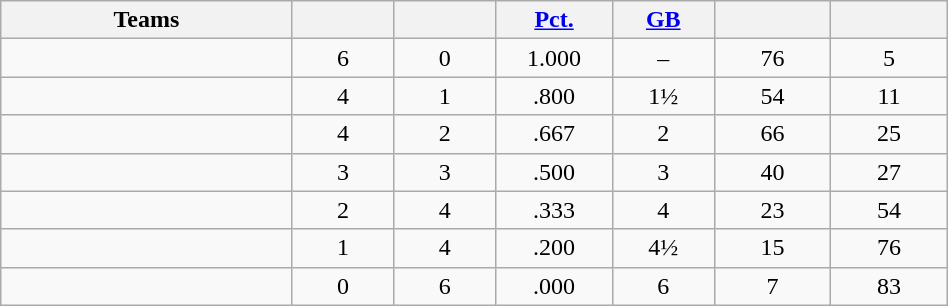<table class="wikitable" width="50%" style="text-align:center;">
<tr>
<th width="20%">Teams</th>
<th width="7%"></th>
<th width="7%"></th>
<th width="8%"><a href='#'>Pct.</a></th>
<th width="7%"><a href='#'>GB</a></th>
<th width="8%"></th>
<th width="8%"></th>
</tr>
<tr>
<td align=left></td>
<td>6</td>
<td>0</td>
<td>1.000</td>
<td>–</td>
<td>76</td>
<td>5</td>
</tr>
<tr>
<td align=left></td>
<td>4</td>
<td>1</td>
<td>.800</td>
<td>1½</td>
<td>54</td>
<td>11</td>
</tr>
<tr>
<td align=left></td>
<td>4</td>
<td>2</td>
<td>.667</td>
<td>2</td>
<td>66</td>
<td>25</td>
</tr>
<tr>
<td align=left></td>
<td>3</td>
<td>3</td>
<td>.500</td>
<td>3</td>
<td>40</td>
<td>27</td>
</tr>
<tr>
<td align=left></td>
<td>2</td>
<td>4</td>
<td>.333</td>
<td>4</td>
<td>23</td>
<td>54</td>
</tr>
<tr>
<td align=left></td>
<td>1</td>
<td>4</td>
<td>.200</td>
<td>4½</td>
<td>15</td>
<td>76</td>
</tr>
<tr>
<td align=left></td>
<td>0</td>
<td>6</td>
<td>.000</td>
<td>6</td>
<td>7</td>
<td>83</td>
</tr>
</table>
